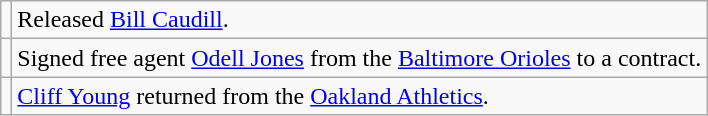<table class="wikitable">
<tr>
<td></td>
<td>Released <a href='#'>Bill Caudill</a>.</td>
</tr>
<tr>
<td></td>
<td>Signed free agent <a href='#'>Odell Jones</a> from the <a href='#'>Baltimore Orioles</a> to a contract.</td>
</tr>
<tr>
<td></td>
<td><a href='#'>Cliff Young</a> returned from the <a href='#'>Oakland Athletics</a>.</td>
</tr>
</table>
